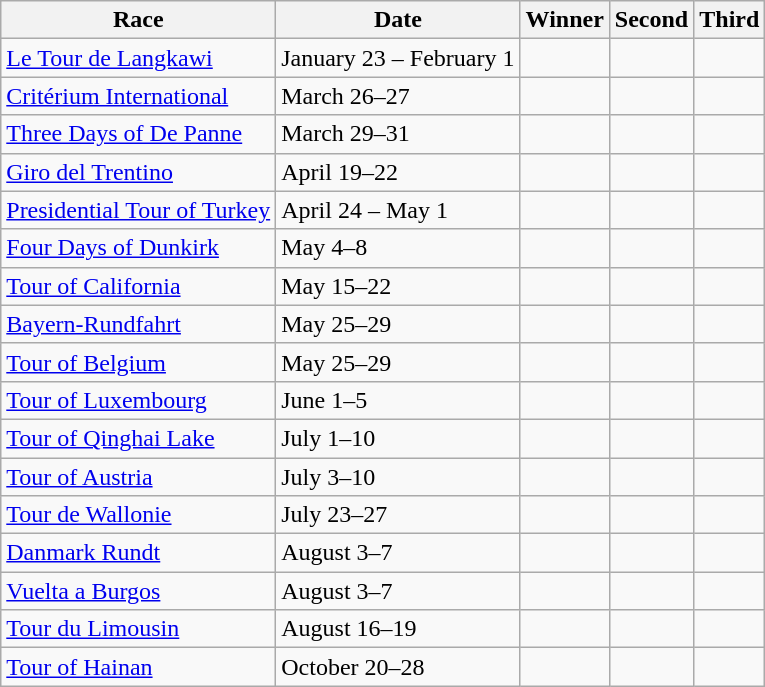<table class="wikitable">
<tr>
<th>Race</th>
<th>Date</th>
<th>Winner</th>
<th>Second</th>
<th>Third</th>
</tr>
<tr>
<td> <a href='#'>Le Tour de Langkawi</a></td>
<td>January 23 – February 1</td>
<td></td>
<td></td>
<td></td>
</tr>
<tr>
<td> <a href='#'>Critérium International</a></td>
<td>March 26–27</td>
<td></td>
<td></td>
<td></td>
</tr>
<tr>
<td> <a href='#'>Three Days of De Panne</a></td>
<td>March 29–31</td>
<td></td>
<td></td>
<td></td>
</tr>
<tr>
<td> <a href='#'>Giro del Trentino</a></td>
<td>April 19–22</td>
<td></td>
<td></td>
<td></td>
</tr>
<tr>
<td> <a href='#'>Presidential Tour of Turkey</a></td>
<td>April 24 – May 1</td>
<td></td>
<td></td>
<td></td>
</tr>
<tr>
<td> <a href='#'>Four Days of Dunkirk</a></td>
<td>May 4–8</td>
<td></td>
<td></td>
<td></td>
</tr>
<tr>
<td> <a href='#'>Tour of California</a></td>
<td>May 15–22</td>
<td></td>
<td></td>
<td></td>
</tr>
<tr>
<td> <a href='#'>Bayern-Rundfahrt</a></td>
<td>May 25–29</td>
<td></td>
<td></td>
<td></td>
</tr>
<tr>
<td> <a href='#'>Tour of Belgium</a></td>
<td>May 25–29</td>
<td></td>
<td></td>
<td></td>
</tr>
<tr>
<td> <a href='#'>Tour of Luxembourg</a></td>
<td>June 1–5</td>
<td></td>
<td></td>
<td></td>
</tr>
<tr>
<td> <a href='#'>Tour of Qinghai Lake</a></td>
<td>July 1–10</td>
<td></td>
<td></td>
<td></td>
</tr>
<tr>
<td> <a href='#'>Tour of Austria</a></td>
<td>July 3–10</td>
<td></td>
<td></td>
<td></td>
</tr>
<tr>
<td> <a href='#'>Tour de Wallonie</a></td>
<td>July 23–27</td>
<td></td>
<td></td>
<td></td>
</tr>
<tr>
<td> <a href='#'>Danmark Rundt</a></td>
<td>August 3–7</td>
<td></td>
<td></td>
<td></td>
</tr>
<tr>
<td> <a href='#'>Vuelta a Burgos</a></td>
<td>August 3–7</td>
<td></td>
<td></td>
<td></td>
</tr>
<tr>
<td> <a href='#'>Tour du Limousin</a></td>
<td>August 16–19</td>
<td></td>
<td></td>
<td></td>
</tr>
<tr>
<td> <a href='#'>Tour of Hainan</a></td>
<td>October 20–28</td>
<td></td>
<td></td>
<td></td>
</tr>
</table>
